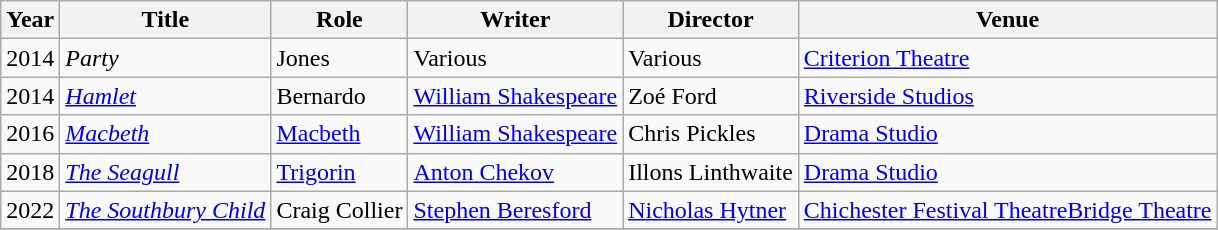<table class="wikitable sortable">
<tr>
<th>Year</th>
<th>Title</th>
<th>Role</th>
<th>Writer</th>
<th>Director</th>
<th>Venue</th>
</tr>
<tr>
<td>2014</td>
<td><em>Party</em></td>
<td>Jones</td>
<td>Various</td>
<td>Various</td>
<td><a href='#'>Criterion Theatre</a></td>
</tr>
<tr>
<td>2014</td>
<td><em><a href='#'>Hamlet</a></em></td>
<td>Bernardo</td>
<td><a href='#'>William Shakespeare</a></td>
<td>Zoé Ford</td>
<td><a href='#'>Riverside Studios</a></td>
</tr>
<tr>
<td>2016</td>
<td><em><a href='#'>Macbeth</a></em></td>
<td><a href='#'>Macbeth</a></td>
<td><a href='#'>William Shakespeare</a></td>
<td>Chris Pickles</td>
<td><a href='#'>Drama Studio</a></td>
</tr>
<tr>
<td>2018</td>
<td><em><a href='#'>The Seagull</a></em></td>
<td><a href='#'>Trigorin</a></td>
<td><a href='#'>Anton Chekov</a></td>
<td>Illons Linthwaite</td>
<td><a href='#'>Drama Studio</a></td>
</tr>
<tr>
<td>2022</td>
<td><em><a href='#'>The Southbury Child</a></em></td>
<td>Craig Collier</td>
<td><a href='#'>Stephen Beresford</a></td>
<td><a href='#'>Nicholas Hytner</a></td>
<td><a href='#'>Chichester Festival Theatre</a><a href='#'>Bridge Theatre</a></td>
</tr>
<tr>
</tr>
</table>
